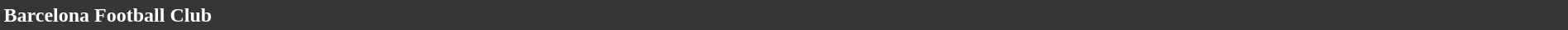<table style="width: 100%; background:#363636; color:white;">
<tr>
<td><strong>Barcelona Football Club</strong></td>
</tr>
</table>
